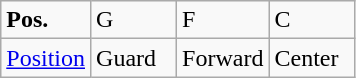<table class="wikitable">
<tr>
<td width="50"><strong>Pos.</strong></td>
<td width="50">G</td>
<td width="50">F</td>
<td width="50">C</td>
</tr>
<tr>
<td><a href='#'>Position</a></td>
<td>Guard</td>
<td>Forward</td>
<td>Center</td>
</tr>
</table>
